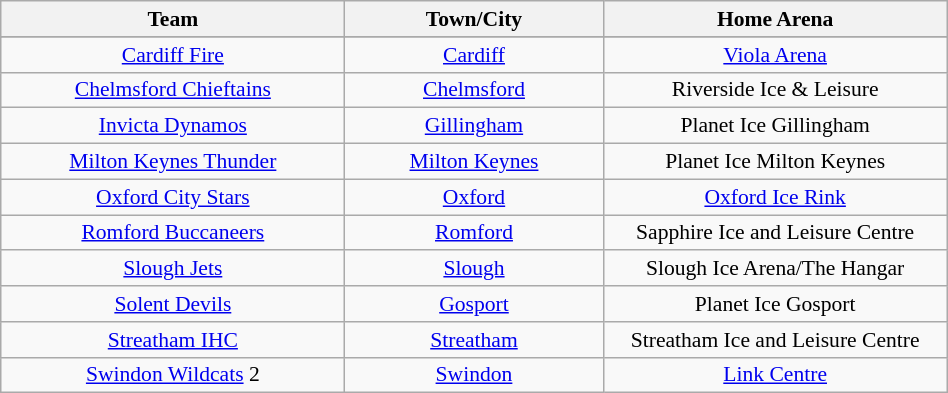<table class="wikitable" style="text-align:center; font-size:90%; width:50%;">
<tr>
<th width="20%">Team</th>
<th width="15%">Town/City</th>
<th width="20%">Home Arena</th>
</tr>
<tr>
</tr>
<tr>
<td><a href='#'>Cardiff Fire</a></td>
<td><a href='#'>Cardiff</a></td>
<td><a href='#'>Viola Arena</a></td>
</tr>
<tr>
<td><a href='#'>Chelmsford Chieftains</a></td>
<td><a href='#'>Chelmsford</a></td>
<td>Riverside Ice & Leisure</td>
</tr>
<tr>
<td><a href='#'>Invicta Dynamos</a></td>
<td><a href='#'>Gillingham</a></td>
<td>Planet Ice Gillingham</td>
</tr>
<tr>
<td><a href='#'>Milton Keynes Thunder</a></td>
<td><a href='#'>Milton Keynes</a></td>
<td>Planet Ice Milton Keynes</td>
</tr>
<tr>
<td><a href='#'>Oxford City Stars</a></td>
<td><a href='#'>Oxford</a></td>
<td><a href='#'>Oxford Ice Rink</a></td>
</tr>
<tr>
<td><a href='#'>Romford Buccaneers</a></td>
<td><a href='#'>Romford</a></td>
<td>Sapphire Ice and Leisure Centre</td>
</tr>
<tr>
<td><a href='#'>Slough Jets</a></td>
<td><a href='#'>Slough</a></td>
<td>Slough Ice Arena/The Hangar</td>
</tr>
<tr>
<td><a href='#'>Solent Devils</a></td>
<td><a href='#'>Gosport</a></td>
<td>Planet Ice Gosport</td>
</tr>
<tr>
<td><a href='#'>Streatham IHC</a></td>
<td><a href='#'>Streatham</a></td>
<td>Streatham Ice and Leisure Centre</td>
</tr>
<tr>
<td><a href='#'>Swindon Wildcats</a> 2</td>
<td><a href='#'>Swindon</a></td>
<td><a href='#'>Link Centre</a></td>
</tr>
</table>
